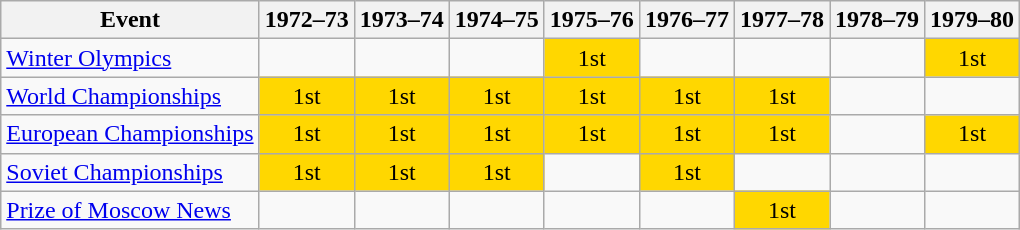<table class="wikitable" style="text-align:center">
<tr>
<th>Event</th>
<th>1972–73</th>
<th>1973–74</th>
<th>1974–75</th>
<th>1975–76</th>
<th>1976–77</th>
<th>1977–78</th>
<th>1978–79</th>
<th>1979–80</th>
</tr>
<tr>
<td align=left><a href='#'>Winter Olympics</a></td>
<td></td>
<td></td>
<td></td>
<td bgcolor=gold>1st</td>
<td></td>
<td></td>
<td></td>
<td bgcolor=gold>1st</td>
</tr>
<tr>
<td align=left><a href='#'>World Championships</a></td>
<td bgcolor=gold>1st</td>
<td bgcolor=gold>1st</td>
<td bgcolor=gold>1st</td>
<td bgcolor=gold>1st</td>
<td bgcolor=gold>1st</td>
<td bgcolor=gold>1st</td>
<td></td>
<td></td>
</tr>
<tr>
<td align=left><a href='#'>European Championships</a></td>
<td bgcolor=gold>1st</td>
<td bgcolor=gold>1st</td>
<td bgcolor=gold>1st</td>
<td bgcolor=gold>1st</td>
<td bgcolor=gold>1st</td>
<td bgcolor=gold>1st</td>
<td></td>
<td bgcolor=gold>1st</td>
</tr>
<tr>
<td align=left><a href='#'>Soviet Championships</a></td>
<td bgcolor=gold>1st</td>
<td bgcolor=gold>1st</td>
<td bgcolor=gold>1st</td>
<td></td>
<td bgcolor=gold>1st</td>
<td></td>
<td></td>
<td></td>
</tr>
<tr>
<td align=left><a href='#'>Prize of Moscow News</a></td>
<td></td>
<td></td>
<td></td>
<td></td>
<td></td>
<td bgcolor=gold>1st</td>
<td></td>
<td></td>
</tr>
</table>
